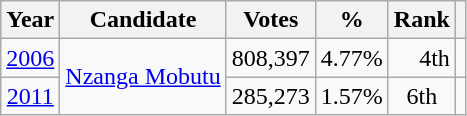<table class = "wikitable" style=text-align:center>
<tr>
<th>Year</th>
<th>Candidate</th>
<th>Votes</th>
<th>%</th>
<th>Rank</th>
<th></th>
</tr>
<tr>
<td><a href='#'>2006</a></td>
<td rowspan="2"><a href='#'>Nzanga Mobutu</a></td>
<td>808,397</td>
<td>4.77%</td>
<td align="right">4th</td>
<td></td>
</tr>
<tr>
<td><a href='#'>2011</a></td>
<td>285,273</td>
<td>1.57%</td>
<td> 6th</td>
<td></td>
</tr>
</table>
